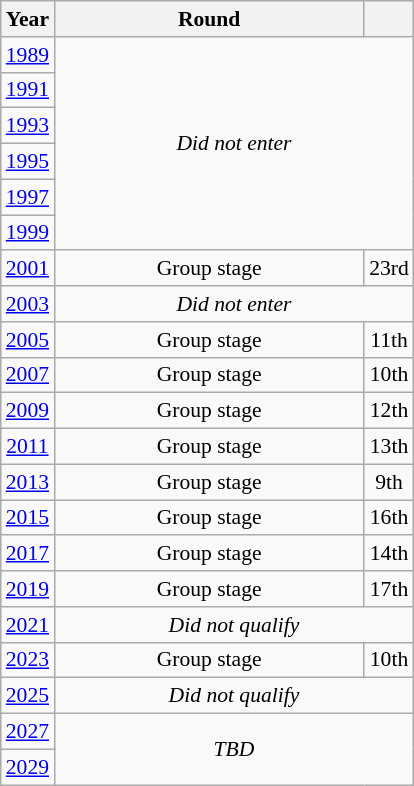<table class="wikitable" style="text-align: center; font-size:90%">
<tr>
<th>Year</th>
<th style="width:200px">Round</th>
<th></th>
</tr>
<tr>
<td><a href='#'>1989</a></td>
<td colspan="2" rowspan="6"><em>Did not enter</em></td>
</tr>
<tr>
<td><a href='#'>1991</a></td>
</tr>
<tr>
<td><a href='#'>1993</a></td>
</tr>
<tr>
<td><a href='#'>1995</a></td>
</tr>
<tr>
<td><a href='#'>1997</a></td>
</tr>
<tr>
<td><a href='#'>1999</a></td>
</tr>
<tr>
<td><a href='#'>2001</a></td>
<td>Group stage</td>
<td>23rd</td>
</tr>
<tr>
<td><a href='#'>2003</a></td>
<td colspan="2"><em>Did not enter</em></td>
</tr>
<tr>
<td><a href='#'>2005</a></td>
<td>Group stage</td>
<td>11th</td>
</tr>
<tr>
<td><a href='#'>2007</a></td>
<td>Group stage</td>
<td>10th</td>
</tr>
<tr>
<td><a href='#'>2009</a></td>
<td>Group stage</td>
<td>12th</td>
</tr>
<tr>
<td><a href='#'>2011</a></td>
<td>Group stage</td>
<td>13th</td>
</tr>
<tr>
<td><a href='#'>2013</a></td>
<td>Group stage</td>
<td>9th</td>
</tr>
<tr>
<td><a href='#'>2015</a></td>
<td>Group stage</td>
<td>16th</td>
</tr>
<tr>
<td><a href='#'>2017</a></td>
<td>Group stage</td>
<td>14th</td>
</tr>
<tr>
<td><a href='#'>2019</a></td>
<td>Group stage</td>
<td>17th</td>
</tr>
<tr>
<td><a href='#'>2021</a></td>
<td colspan="2"><em>Did not qualify</em></td>
</tr>
<tr>
<td><a href='#'>2023</a></td>
<td>Group stage</td>
<td>10th</td>
</tr>
<tr>
<td><a href='#'>2025</a></td>
<td colspan="2"><em>Did not qualify</em></td>
</tr>
<tr>
<td><a href='#'>2027</a></td>
<td colspan="2" rowspan="2"><em>TBD</em></td>
</tr>
<tr>
<td><a href='#'>2029</a></td>
</tr>
</table>
